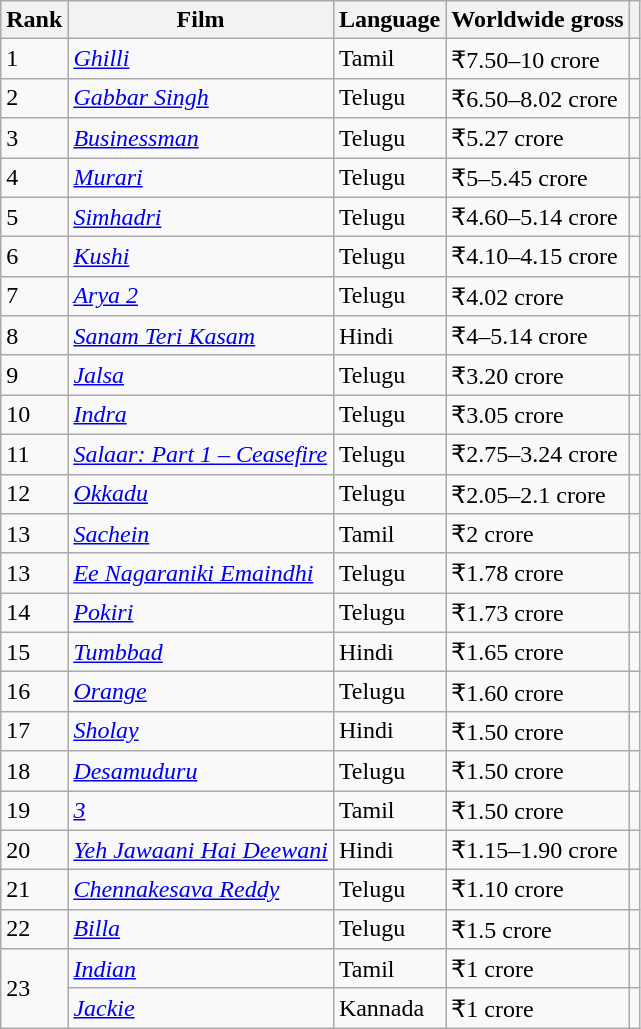<table class="wikitable sortable">
<tr>
<th>Rank</th>
<th>Film</th>
<th>Language</th>
<th>Worldwide gross</th>
<th></th>
</tr>
<tr>
<td>1</td>
<td><em><a href='#'>Ghilli</a></em></td>
<td>Tamil</td>
<td>₹7.50–10 crore</td>
<td></td>
</tr>
<tr>
<td>2</td>
<td><em><a href='#'>Gabbar Singh</a></em></td>
<td>Telugu</td>
<td>₹6.50–8.02 crore</td>
<td></td>
</tr>
<tr>
<td>3</td>
<td><em><a href='#'>Businessman</a></em></td>
<td>Telugu</td>
<td>₹5.27 crore</td>
<td></td>
</tr>
<tr>
<td>4</td>
<td><em><a href='#'>Murari</a></em></td>
<td>Telugu</td>
<td>₹5–5.45 crore</td>
<td></td>
</tr>
<tr>
<td>5</td>
<td><em><a href='#'>Simhadri</a></em></td>
<td>Telugu</td>
<td>₹4.60–5.14 crore</td>
<td></td>
</tr>
<tr>
<td>6</td>
<td><em><a href='#'>Kushi</a></em></td>
<td>Telugu</td>
<td>₹4.10–4.15 crore</td>
<td></td>
</tr>
<tr>
<td>7</td>
<td><em><a href='#'>Arya 2</a></em></td>
<td>Telugu</td>
<td>₹4.02 crore</td>
<td></td>
</tr>
<tr>
<td>8</td>
<td><em><a href='#'>Sanam Teri Kasam</a></em></td>
<td>Hindi</td>
<td>₹4–5.14 crore</td>
<td></td>
</tr>
<tr>
<td>9</td>
<td><em><a href='#'>Jalsa</a></em></td>
<td>Telugu</td>
<td>₹3.20 crore</td>
<td></td>
</tr>
<tr>
<td>10</td>
<td><a href='#'><em>Indra</em></a></td>
<td>Telugu</td>
<td>₹3.05 crore</td>
<td></td>
</tr>
<tr>
<td>11</td>
<td><em><a href='#'>Salaar: Part 1 – Ceasefire</a></em></td>
<td>Telugu</td>
<td>₹2.75–3.24 crore</td>
<td></td>
</tr>
<tr>
<td>12</td>
<td><em><a href='#'>Okkadu</a></em></td>
<td>Telugu</td>
<td>₹2.05–2.1 crore</td>
<td></td>
</tr>
<tr>
<td>13</td>
<td><em><a href='#'>Sachein</a></em></td>
<td>Tamil</td>
<td>₹2 crore</td>
<td></td>
</tr>
<tr>
<td>13</td>
<td><em><a href='#'>Ee Nagaraniki Emaindhi</a></em></td>
<td>Telugu</td>
<td>₹1.78 crore</td>
<td></td>
</tr>
<tr>
<td>14</td>
<td><em><a href='#'>Pokiri</a></em></td>
<td>Telugu</td>
<td>₹1.73 crore</td>
<td></td>
</tr>
<tr>
<td>15</td>
<td><em><a href='#'>Tumbbad</a></em></td>
<td>Hindi</td>
<td>₹1.65 crore</td>
<td></td>
</tr>
<tr>
<td>16</td>
<td><em><a href='#'>Orange</a></em></td>
<td>Telugu</td>
<td>₹1.60 crore</td>
<td></td>
</tr>
<tr>
<td>17</td>
<td><em><a href='#'>Sholay</a></em></td>
<td>Hindi</td>
<td>₹1.50 crore</td>
<td></td>
</tr>
<tr>
<td>18</td>
<td><em><a href='#'>Desamuduru</a></em></td>
<td>Telugu</td>
<td>₹1.50 crore</td>
<td></td>
</tr>
<tr>
<td>19</td>
<td><em><a href='#'>3</a></em></td>
<td>Tamil</td>
<td>₹1.50 crore</td>
<td></td>
</tr>
<tr>
<td>20</td>
<td><em><a href='#'>Yeh Jawaani Hai Deewani</a></em></td>
<td>Hindi</td>
<td>₹1.15–1.90 crore</td>
<td></td>
</tr>
<tr>
<td>21</td>
<td><em><a href='#'>Chennakesava Reddy</a></em></td>
<td>Telugu</td>
<td>₹1.10 crore</td>
<td></td>
</tr>
<tr>
<td>22</td>
<td><em><a href='#'>Billa</a></em></td>
<td>Telugu</td>
<td>₹1.5 crore</td>
<td></td>
</tr>
<tr>
<td rowspan="2">23</td>
<td><em><a href='#'>Indian</a></em></td>
<td>Tamil</td>
<td>₹1 crore</td>
<td></td>
</tr>
<tr>
<td><em><a href='#'>Jackie</a></em></td>
<td>Kannada</td>
<td>₹1 crore</td>
<td></td>
</tr>
</table>
